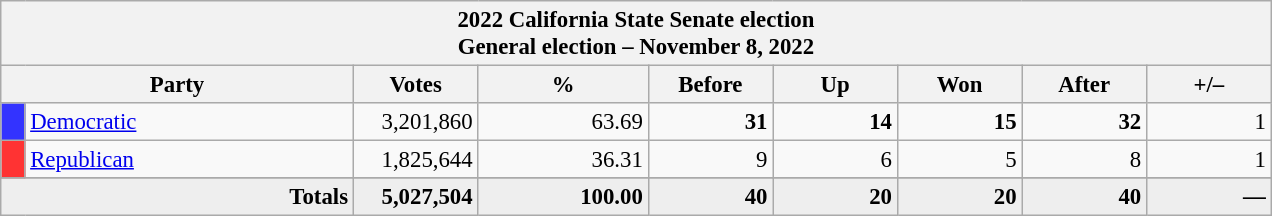<table class="wikitable" style="font-size:95%;">
<tr>
<th colspan="9">2022 California State Senate election<br>General election – November 8, 2022</th>
</tr>
<tr>
<th colspan=2 style="width: 15em">Party</th>
<th style="width: 5em">Votes</th>
<th style="width: 7em">%</th>
<th style="width: 5em">Before</th>
<th style="width: 5em">Up</th>
<th style="width: 5em">Won</th>
<th style="width: 5em">After</th>
<th style="width: 5em">+/–</th>
</tr>
<tr>
<th style="background-color:#3333FF; width: 3px"></th>
<td style="width: 130px"><a href='#'>Democratic</a></td>
<td align="right">3,201,860</td>
<td align="right">63.69</td>
<td align="right"><strong>31</strong></td>
<td align="right"><strong>14</strong></td>
<td align="right"><strong>15</strong></td>
<td align="right"><strong>32</strong></td>
<td align="right"> 1</td>
</tr>
<tr>
<th style="background-color:#FF3333; width: 3px"></th>
<td style="width: 130px"><a href='#'>Republican</a></td>
<td align="right">1,825,644</td>
<td align="right">36.31</td>
<td align="right">9</td>
<td align="right">6</td>
<td align="right">5</td>
<td align="right">8</td>
<td align="right"> 1</td>
</tr>
<tr>
</tr>
<tr bgcolor="#EEEEEE">
<td colspan="2" align="right"><strong>Totals</strong></td>
<td align="right"><strong>5,027,504</strong></td>
<td align="right"><strong>100.00</strong></td>
<td align="right"><strong>40</strong></td>
<td align="right"><strong>20</strong></td>
<td align="right"><strong>20</strong></td>
<td align="right"><strong>40</strong></td>
<td align="right"><strong>—</strong></td>
</tr>
</table>
